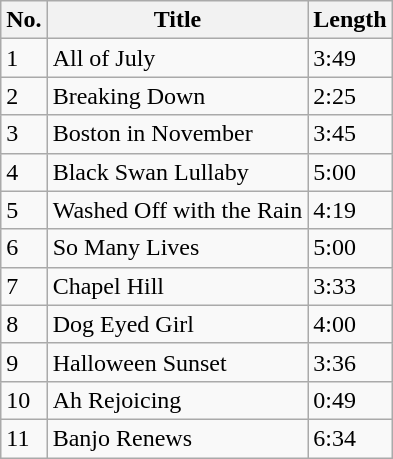<table class="wikitable">
<tr>
<th>No.</th>
<th>Title</th>
<th>Length</th>
</tr>
<tr>
<td>1</td>
<td>All of July</td>
<td>3:49</td>
</tr>
<tr>
<td>2</td>
<td>Breaking Down</td>
<td>2:25</td>
</tr>
<tr>
<td>3</td>
<td>Boston in November</td>
<td>3:45</td>
</tr>
<tr>
<td>4</td>
<td>Black Swan Lullaby</td>
<td>5:00</td>
</tr>
<tr>
<td>5</td>
<td>Washed Off with the Rain</td>
<td>4:19</td>
</tr>
<tr>
<td>6</td>
<td>So Many Lives</td>
<td>5:00</td>
</tr>
<tr>
<td>7</td>
<td>Chapel Hill</td>
<td>3:33</td>
</tr>
<tr>
<td>8</td>
<td>Dog Eyed Girl</td>
<td>4:00</td>
</tr>
<tr>
<td>9</td>
<td>Halloween Sunset</td>
<td>3:36</td>
</tr>
<tr>
<td>10</td>
<td>Ah Rejoicing</td>
<td>0:49</td>
</tr>
<tr>
<td>11</td>
<td>Banjo Renews</td>
<td>6:34</td>
</tr>
</table>
